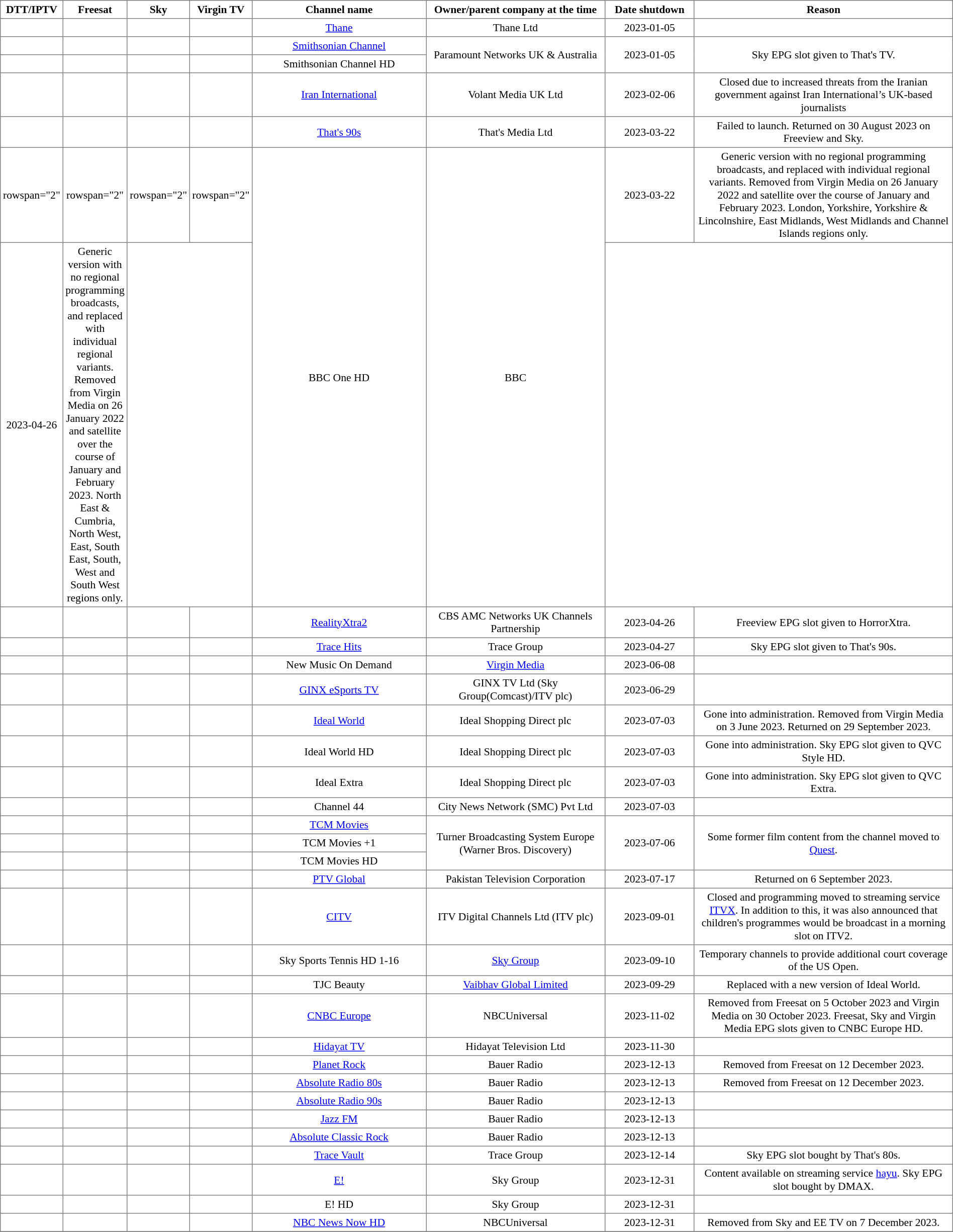<table class="toccolors sortable" border="1" cellpadding="3" style="border-collapse:collapse; font-size: 90%; text-align:center" width="100%">
<tr>
<th width="5%">DTT/IPTV</th>
<th width="5%">Freesat</th>
<th width="5%">Sky</th>
<th width="5%">Virgin TV</th>
<th width="20%">Channel name</th>
<th width="20%">Owner/parent company at the time</th>
<th width="10%">Date shutdown </th>
<th width="30%">Reason</th>
</tr>
<tr>
<td></td>
<td></td>
<td></td>
<td></td>
<td><a href='#'>Thane</a></td>
<td>Thane Ltd</td>
<td>2023-01-05</td>
<td></td>
</tr>
<tr>
<td></td>
<td></td>
<td></td>
<td></td>
<td><a href='#'>Smithsonian Channel</a></td>
<td rowspan="2">Paramount Networks UK & Australia</td>
<td rowspan="2">2023-01-05</td>
<td rowspan="2">Sky EPG slot given to That's TV.</td>
</tr>
<tr>
<td></td>
<td></td>
<td></td>
<td></td>
<td>Smithsonian Channel HD</td>
</tr>
<tr>
<td></td>
<td></td>
<td></td>
<td></td>
<td><a href='#'>Iran International</a></td>
<td>Volant Media UK Ltd</td>
<td>2023-02-06</td>
<td>Closed due to increased threats from the Iranian government against Iran International’s UK-based journalists</td>
</tr>
<tr>
<td></td>
<td></td>
<td></td>
<td></td>
<td><a href='#'>That's 90s</a></td>
<td>That's Media Ltd</td>
<td>2023-03-22</td>
<td>Failed to launch. Returned on 30 August 2023 on Freeview and Sky.</td>
</tr>
<tr>
<td>rowspan="2" </td>
<td>rowspan="2" </td>
<td>rowspan="2" </td>
<td>rowspan="2" </td>
<td rowspan="2">BBC One HD</td>
<td rowspan="2">BBC</td>
<td>2023-03-22</td>
<td>Generic version with no regional programming broadcasts, and replaced with individual regional variants. Removed from Virgin Media on 26 January 2022 and satellite over the course of January and February 2023. London, Yorkshire, Yorkshire & Lincolnshire, East Midlands, West Midlands and Channel Islands regions only.</td>
</tr>
<tr>
<td>2023-04-26</td>
<td>Generic version with no regional programming broadcasts, and replaced with individual regional variants. Removed from Virgin Media on 26 January 2022 and satellite over the course of January and February 2023. North East & Cumbria, North West, East, South East, South, West and South West regions only.</td>
</tr>
<tr>
<td></td>
<td></td>
<td></td>
<td></td>
<td><a href='#'>RealityXtra2</a></td>
<td>CBS AMC Networks UK Channels Partnership</td>
<td>2023-04-26</td>
<td>Freeview EPG slot given to HorrorXtra.</td>
</tr>
<tr>
<td></td>
<td></td>
<td></td>
<td></td>
<td><a href='#'>Trace Hits</a></td>
<td>Trace Group</td>
<td>2023-04-27</td>
<td>Sky EPG slot given to That's 90s.</td>
</tr>
<tr>
<td></td>
<td></td>
<td></td>
<td></td>
<td>New Music On Demand</td>
<td><a href='#'>Virgin Media</a></td>
<td>2023-06-08</td>
<td></td>
</tr>
<tr>
<td></td>
<td></td>
<td></td>
<td></td>
<td><a href='#'>GINX eSports TV</a></td>
<td>GINX TV Ltd (Sky Group(Comcast)/ITV plc)</td>
<td>2023-06-29</td>
<td></td>
</tr>
<tr>
<td></td>
<td></td>
<td></td>
<td></td>
<td><a href='#'>Ideal World</a></td>
<td>Ideal Shopping Direct plc</td>
<td>2023-07-03</td>
<td>Gone into administration. Removed from Virgin Media on 3 June 2023. Returned on 29 September 2023.</td>
</tr>
<tr>
<td></td>
<td></td>
<td></td>
<td></td>
<td>Ideal World HD</td>
<td>Ideal Shopping Direct plc</td>
<td>2023-07-03</td>
<td>Gone into administration. Sky EPG slot given to QVC Style HD.</td>
</tr>
<tr>
<td></td>
<td></td>
<td></td>
<td></td>
<td>Ideal Extra</td>
<td>Ideal Shopping Direct plc</td>
<td>2023-07-03</td>
<td>Gone into administration. Sky EPG slot given to QVC Extra.</td>
</tr>
<tr>
<td></td>
<td></td>
<td></td>
<td></td>
<td>Channel 44</td>
<td>City News Network (SMC) Pvt Ltd</td>
<td>2023-07-03</td>
<td></td>
</tr>
<tr>
<td></td>
<td></td>
<td></td>
<td></td>
<td><a href='#'>TCM Movies</a></td>
<td rowspan="3">Turner Broadcasting System Europe (Warner Bros. Discovery)</td>
<td rowspan="3">2023-07-06</td>
<td rowspan="3">Some former film content from the channel moved to <a href='#'>Quest</a>.</td>
</tr>
<tr>
<td></td>
<td></td>
<td></td>
<td></td>
<td>TCM Movies +1</td>
</tr>
<tr>
<td></td>
<td></td>
<td></td>
<td></td>
<td>TCM Movies HD</td>
</tr>
<tr>
<td></td>
<td></td>
<td></td>
<td></td>
<td><a href='#'>PTV Global</a></td>
<td>Pakistan Television Corporation</td>
<td>2023-07-17</td>
<td>Returned on 6 September 2023.</td>
</tr>
<tr>
<td></td>
<td></td>
<td></td>
<td></td>
<td><a href='#'>CITV</a></td>
<td>ITV Digital Channels Ltd (ITV plc)</td>
<td>2023-09-01</td>
<td>Closed and programming moved to streaming service <a href='#'>ITVX</a>. In addition to this, it was also announced that children's programmes would be broadcast in a morning slot on ITV2.</td>
</tr>
<tr>
<td></td>
<td></td>
<td></td>
<td></td>
<td>Sky Sports Tennis HD 1-16</td>
<td><a href='#'>Sky Group</a></td>
<td>2023-09-10</td>
<td>Temporary channels to provide additional court coverage of the US Open.</td>
</tr>
<tr>
<td></td>
<td></td>
<td></td>
<td></td>
<td>TJC Beauty</td>
<td><a href='#'>Vaibhav Global Limited</a></td>
<td>2023-09-29</td>
<td>Replaced with a new version of Ideal World.</td>
</tr>
<tr>
<td></td>
<td></td>
<td></td>
<td></td>
<td><a href='#'>CNBC Europe</a></td>
<td>NBCUniversal</td>
<td>2023-11-02</td>
<td>Removed from Freesat on 5 October 2023 and Virgin Media on 30 October 2023. Freesat, Sky and Virgin Media EPG slots given to CNBC Europe HD.</td>
</tr>
<tr>
<td></td>
<td></td>
<td></td>
<td></td>
<td><a href='#'>Hidayat TV</a></td>
<td>Hidayat Television Ltd</td>
<td>2023-11-30</td>
<td></td>
</tr>
<tr>
<td></td>
<td></td>
<td></td>
<td></td>
<td><a href='#'>Planet Rock</a></td>
<td>Bauer Radio</td>
<td>2023-12-13</td>
<td>Removed from Freesat on 12 December 2023.</td>
</tr>
<tr>
<td></td>
<td></td>
<td></td>
<td></td>
<td><a href='#'>Absolute Radio 80s</a></td>
<td>Bauer Radio</td>
<td>2023-12-13</td>
<td>Removed from Freesat on 12 December 2023.</td>
</tr>
<tr>
<td></td>
<td></td>
<td></td>
<td></td>
<td><a href='#'>Absolute Radio 90s</a></td>
<td>Bauer Radio</td>
<td>2023-12-13</td>
<td></td>
</tr>
<tr>
<td></td>
<td></td>
<td></td>
<td></td>
<td><a href='#'>Jazz FM</a></td>
<td>Bauer Radio</td>
<td>2023-12-13</td>
<td></td>
</tr>
<tr>
<td></td>
<td></td>
<td></td>
<td></td>
<td><a href='#'>Absolute Classic Rock</a></td>
<td>Bauer Radio</td>
<td>2023-12-13</td>
<td></td>
</tr>
<tr>
<td></td>
<td></td>
<td></td>
<td></td>
<td><a href='#'>Trace Vault</a></td>
<td>Trace Group</td>
<td>2023-12-14</td>
<td>Sky EPG slot bought by That's 80s.</td>
</tr>
<tr>
<td></td>
<td></td>
<td></td>
<td></td>
<td><a href='#'>E!</a></td>
<td>Sky Group</td>
<td>2023-12-31</td>
<td>Content available on streaming service <a href='#'>hayu</a>. Sky EPG slot bought by DMAX.</td>
</tr>
<tr>
<td></td>
<td></td>
<td></td>
<td></td>
<td>E! HD</td>
<td>Sky Group</td>
<td>2023-12-31</td>
<td></td>
</tr>
<tr>
<td></td>
<td></td>
<td></td>
<td></td>
<td><a href='#'>NBC News Now HD</a></td>
<td>NBCUniversal</td>
<td>2023-12-31</td>
<td>Removed from Sky and EE TV on 7 December 2023.</td>
</tr>
<tr>
</tr>
</table>
